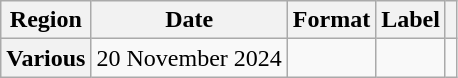<table class="wikitable plainrowheaders">
<tr>
<th scope="col">Region</th>
<th scope="col">Date</th>
<th scope="col">Format</th>
<th scope="col">Label</th>
<th scope="col"></th>
</tr>
<tr>
<th scope="row">Various</th>
<td>20 November 2024</td>
<td></td>
<td></td>
<td align="center"></td>
</tr>
</table>
